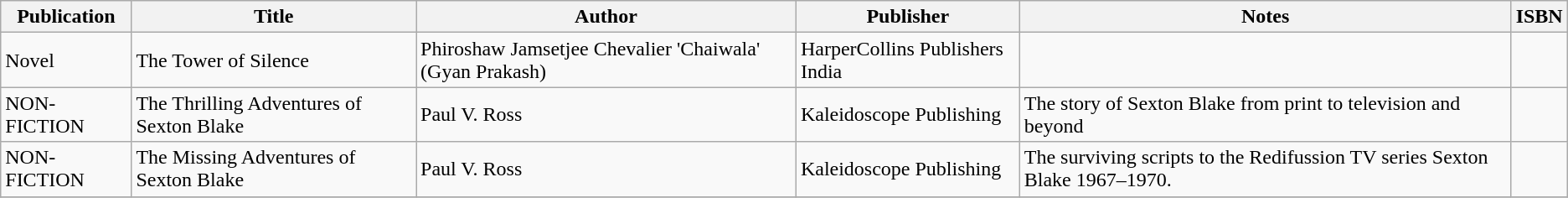<table class="wikitable">
<tr>
<th>Publication</th>
<th>Title</th>
<th>Author</th>
<th>Publisher</th>
<th>Notes</th>
<th>ISBN</th>
</tr>
<tr>
<td>Novel</td>
<td>The Tower of Silence</td>
<td>Phiroshaw Jamsetjee Chevalier 'Chaiwala' (Gyan Prakash)</td>
<td>HarperCollins Publishers India</td>
<td></td>
<td></td>
</tr>
<tr>
<td>NON-FICTION</td>
<td>The Thrilling Adventures of Sexton Blake</td>
<td>Paul V. Ross</td>
<td>Kaleidoscope Publishing</td>
<td>The story of Sexton Blake from print to television and beyond</td>
<td></td>
</tr>
<tr>
<td>NON-FICTION</td>
<td>The Missing Adventures of Sexton Blake</td>
<td>Paul V. Ross</td>
<td>Kaleidoscope Publishing</td>
<td>The surviving scripts to the Redifussion TV series Sexton Blake 1967–1970.</td>
<td></td>
</tr>
<tr>
</tr>
</table>
